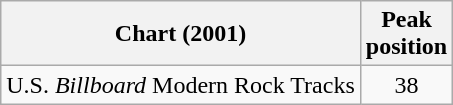<table class="wikitable">
<tr>
<th>Chart (2001)</th>
<th>Peak<br>position</th>
</tr>
<tr>
<td>U.S. <em>Billboard</em> Modern Rock Tracks</td>
<td align="center">38</td>
</tr>
</table>
